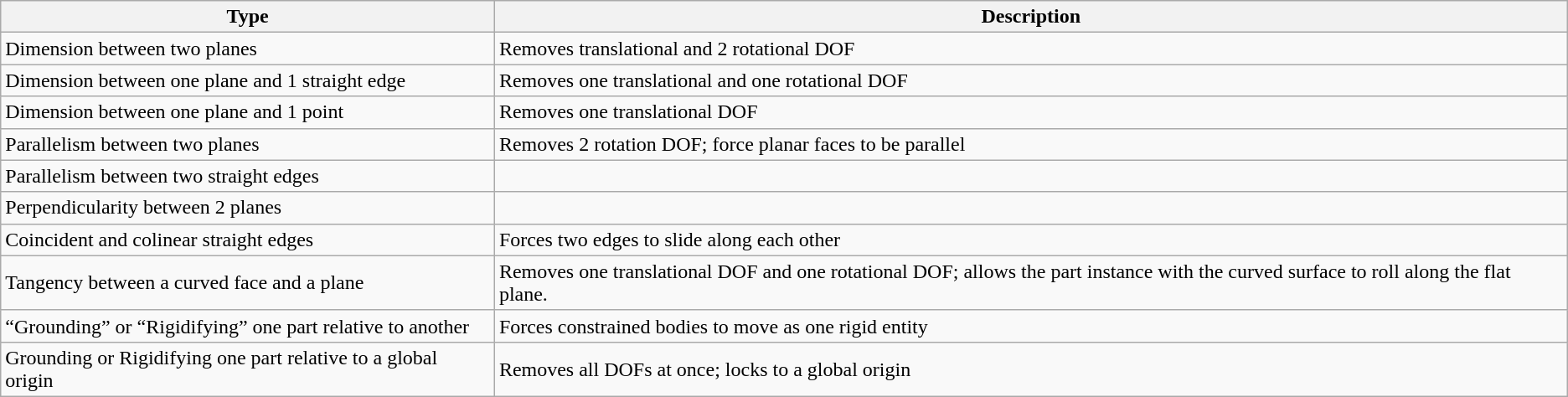<table class="wikitable">
<tr>
<th>Type</th>
<th>Description</th>
</tr>
<tr>
<td>Dimension between two planes</td>
<td>Removes translational and 2 rotational DOF</td>
</tr>
<tr>
<td>Dimension between one plane and 1 straight edge</td>
<td>Removes one translational and one rotational DOF</td>
</tr>
<tr>
<td>Dimension between one plane and 1 point</td>
<td>Removes one translational DOF</td>
</tr>
<tr>
<td>Parallelism between two planes</td>
<td>Removes 2 rotation DOF; force planar faces to be parallel</td>
</tr>
<tr>
<td>Parallelism between two straight edges</td>
<td></td>
</tr>
<tr>
<td>Perpendicularity between 2 planes</td>
<td></td>
</tr>
<tr>
<td>Coincident and colinear straight edges</td>
<td>Forces two edges to slide along each other</td>
</tr>
<tr>
<td>Tangency between a curved face and a plane</td>
<td>Removes one translational DOF and one rotational DOF; allows the part instance with the curved surface to roll along the flat plane.</td>
</tr>
<tr>
<td>“Grounding” or “Rigidifying” one part relative to another</td>
<td>Forces constrained bodies to move as one rigid entity</td>
</tr>
<tr>
<td>Grounding or Rigidifying one part relative to a global origin</td>
<td>Removes all DOFs at once; locks to a global origin</td>
</tr>
</table>
